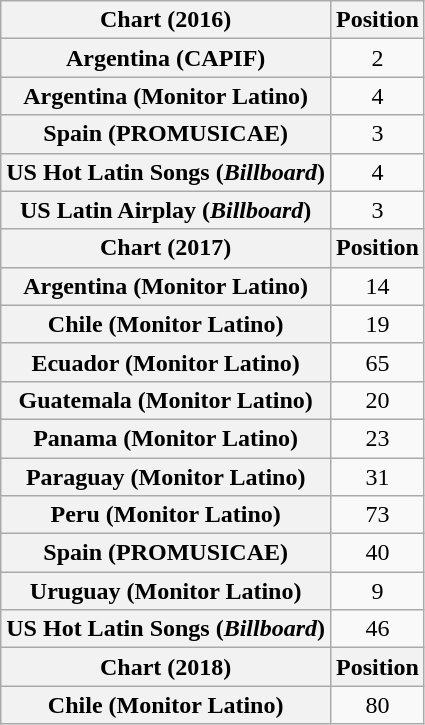<table class="wikitable plainrowheaders sortable" style="text-align:center">
<tr>
<th>Chart (2016)</th>
<th>Position</th>
</tr>
<tr>
<th scope="row">Argentina (CAPIF)</th>
<td>2</td>
</tr>
<tr>
<th scope="row">Argentina (Monitor Latino)</th>
<td>4</td>
</tr>
<tr>
<th scope="row">Spain (PROMUSICAE)</th>
<td>3</td>
</tr>
<tr>
<th scope="row">US Hot Latin Songs (<em>Billboard</em>)</th>
<td>4</td>
</tr>
<tr>
<th scope="row">US Latin Airplay (<em>Billboard</em>)</th>
<td>3</td>
</tr>
<tr>
<th>Chart (2017)</th>
<th>Position</th>
</tr>
<tr>
<th scope="row">Argentina (Monitor Latino)</th>
<td>14</td>
</tr>
<tr>
<th scope="row">Chile (Monitor Latino)</th>
<td>19</td>
</tr>
<tr>
<th scope="row">Ecuador (Monitor Latino)</th>
<td>65</td>
</tr>
<tr>
<th scope="row">Guatemala (Monitor Latino)</th>
<td>20</td>
</tr>
<tr>
<th scope="row">Panama (Monitor Latino)</th>
<td>23</td>
</tr>
<tr>
<th scope="row">Paraguay (Monitor Latino)</th>
<td>31</td>
</tr>
<tr>
<th scope="row">Peru (Monitor Latino)</th>
<td>73</td>
</tr>
<tr>
<th scope="row">Spain (PROMUSICAE)</th>
<td>40</td>
</tr>
<tr>
<th scope="row">Uruguay (Monitor Latino)</th>
<td>9</td>
</tr>
<tr>
<th scope="row">US Hot Latin Songs (<em>Billboard</em>)</th>
<td>46</td>
</tr>
<tr>
<th>Chart (2018)</th>
<th>Position</th>
</tr>
<tr>
<th scope="row">Chile (Monitor Latino)</th>
<td>80</td>
</tr>
</table>
